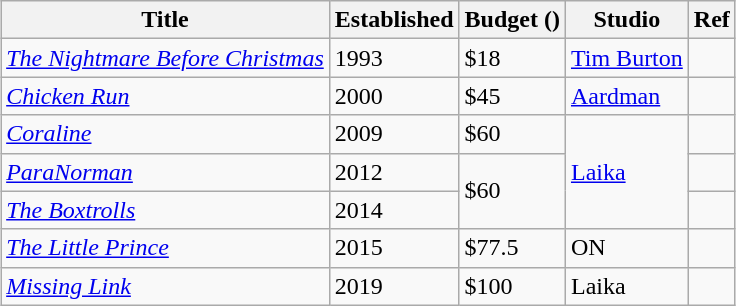<table class="wikitable" style="margin:auto;">
<tr>
<th scope="col">Title</th>
<th scope="col">Established</th>
<th scope="col">Budget ()<br></th>
<th scope="col">Studio</th>
<th scope="col">Ref</th>
</tr>
<tr>
<td><em><a href='#'>The Nightmare Before Christmas</a></em></td>
<td>1993</td>
<td>$18</td>
<td><a href='#'>Tim Burton</a></td>
<td></td>
</tr>
<tr>
<td><em><a href='#'>Chicken Run</a></em></td>
<td>2000</td>
<td>$45</td>
<td><a href='#'>Aardman</a></td>
<td></td>
</tr>
<tr>
<td><em><a href='#'>Coraline</a></em></td>
<td>2009</td>
<td>$60</td>
<td rowspan="3"><a href='#'>Laika</a></td>
<td></td>
</tr>
<tr>
<td><em><a href='#'>ParaNorman</a></em></td>
<td>2012</td>
<td rowspan=2>$60</td>
<td></td>
</tr>
<tr>
<td><em><a href='#'>The Boxtrolls</a></em></td>
<td>2014</td>
<td></td>
</tr>
<tr>
<td><em><a href='#'>The Little Prince</a></em></td>
<td>2015</td>
<td>$77.5</td>
<td>ON</td>
<td></td>
</tr>
<tr>
<td><em><a href='#'>Missing Link</a></em></td>
<td>2019</td>
<td>$100</td>
<td>Laika</td>
<td></td>
</tr>
</table>
